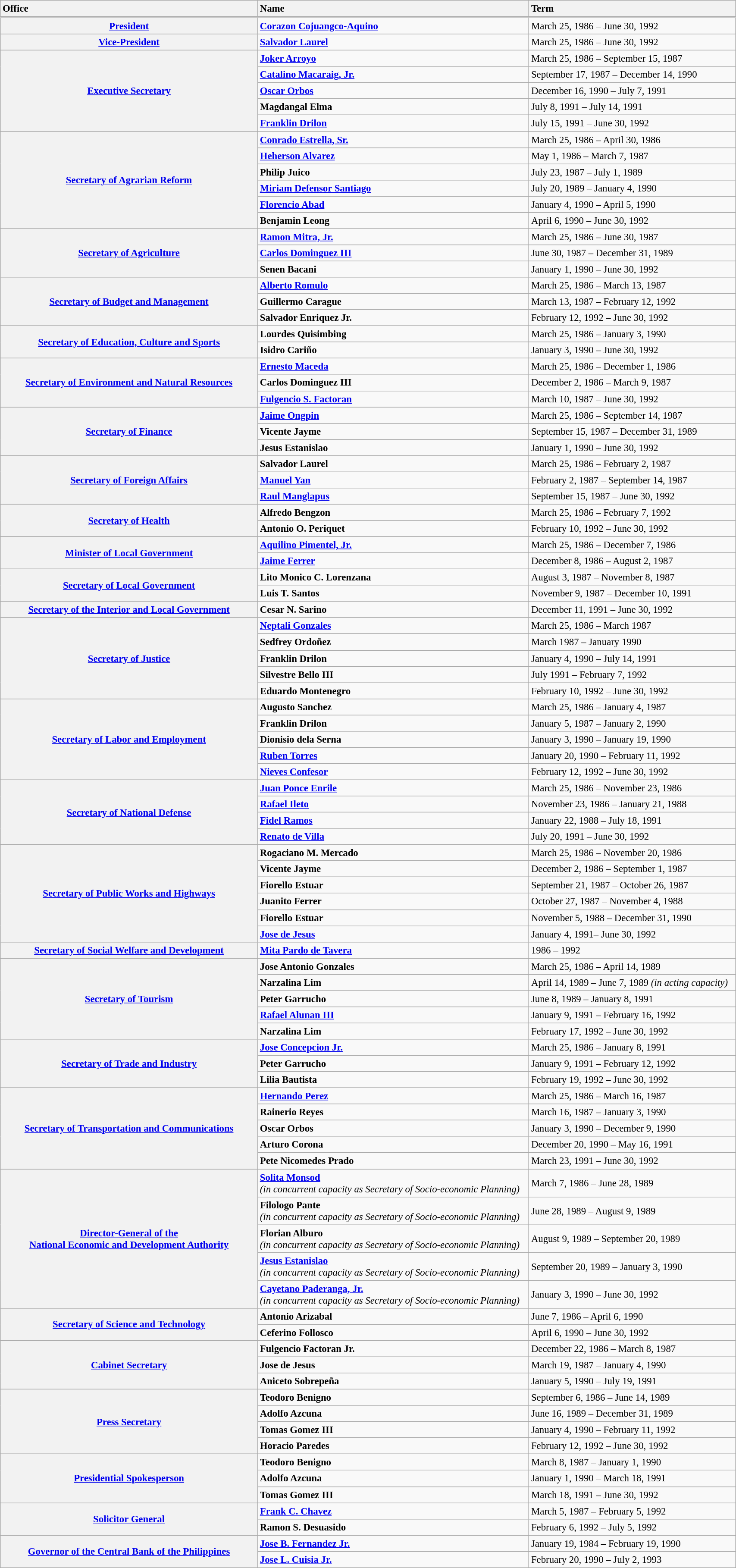<table class="wikitable collapsible plainrowheaders toptextcells" style="width:90%; font-size:95%;">
<tr style="border-bottom-style:double;">
<th scope="col" style="text-align:left; width:35%;">Office</th>
<th scope="col" style="text-align:left;">Name</th>
<th scope="col" style="text-align:left;">Term</th>
</tr>
<tr>
<th scope="row"><a href='#'>President</a></th>
<td><strong><a href='#'>Corazon Cojuangco-Aquino</a></strong></td>
<td>March 25, 1986 – June 30, 1992</td>
</tr>
<tr>
<th scope="row"><a href='#'>Vice-President</a></th>
<td><strong><a href='#'>Salvador Laurel</a></strong></td>
<td>March 25, 1986 – June 30, 1992</td>
</tr>
<tr>
<th scope="row" rowspan="5"><a href='#'>Executive Secretary</a></th>
<td><strong><a href='#'>Joker Arroyo</a></strong></td>
<td>March 25, 1986 – September 15, 1987</td>
</tr>
<tr>
<td><strong><a href='#'>Catalino Macaraig, Jr.</a></strong></td>
<td>September 17, 1987 – December 14, 1990</td>
</tr>
<tr>
<td><strong><a href='#'>Oscar Orbos</a></strong></td>
<td>December 16, 1990 – July 7, 1991</td>
</tr>
<tr>
<td><strong>Magdangal Elma</strong></td>
<td>July 8, 1991 – July 14, 1991</td>
</tr>
<tr>
<td><strong><a href='#'>Franklin Drilon</a></strong></td>
<td>July 15, 1991 – June 30, 1992</td>
</tr>
<tr>
<th scope="row" rowspan="6"><a href='#'>Secretary of Agrarian Reform</a></th>
<td><strong><a href='#'>Conrado Estrella, Sr.</a></strong></td>
<td>March 25, 1986 – April 30, 1986</td>
</tr>
<tr>
<td><strong><a href='#'>Heherson Alvarez</a></strong></td>
<td>May 1, 1986 – March 7, 1987</td>
</tr>
<tr>
<td><strong>Philip Juico</strong></td>
<td>July 23, 1987 – July 1, 1989</td>
</tr>
<tr>
<td><strong><a href='#'>Miriam Defensor Santiago</a></strong></td>
<td>July 20, 1989 – January 4, 1990</td>
</tr>
<tr>
<td><strong><a href='#'>Florencio Abad</a></strong></td>
<td>January 4, 1990 – April 5, 1990</td>
</tr>
<tr>
<td><strong>Benjamin Leong</strong></td>
<td>April 6, 1990 – June 30, 1992</td>
</tr>
<tr>
<th scope="row" rowspan="3"><a href='#'>Secretary of Agriculture</a></th>
<td><strong><a href='#'>Ramon Mitra, Jr.</a></strong></td>
<td>March 25, 1986 – June 30, 1987</td>
</tr>
<tr>
<td><strong><a href='#'>Carlos Dominguez III</a></strong></td>
<td>June 30, 1987 – December 31, 1989</td>
</tr>
<tr>
<td><strong>Senen Bacani</strong></td>
<td>January 1, 1990 – June 30, 1992</td>
</tr>
<tr>
<th scope="row" rowspan="3"><a href='#'>Secretary of Budget and Management</a></th>
<td><strong><a href='#'>Alberto Romulo</a></strong></td>
<td>March 25, 1986 – March 13, 1987</td>
</tr>
<tr>
<td><strong>Guillermo Carague</strong></td>
<td>March 13, 1987 – February 12, 1992</td>
</tr>
<tr>
<td><strong>Salvador Enriquez Jr.</strong></td>
<td>February 12, 1992 – June 30, 1992</td>
</tr>
<tr>
<th scope="row" rowspan="2"><a href='#'>Secretary of Education, Culture and Sports</a></th>
<td><strong>Lourdes Quisimbing</strong></td>
<td>March 25, 1986 – January 3, 1990</td>
</tr>
<tr>
<td><strong>Isidro Cariño</strong></td>
<td>January 3, 1990 – June 30, 1992</td>
</tr>
<tr>
<th scope="row" rowspan="3"><a href='#'>Secretary of Environment and Natural Resources</a></th>
<td><strong><a href='#'>Ernesto Maceda</a></strong></td>
<td>March 25, 1986 – December 1, 1986</td>
</tr>
<tr>
<td><strong>Carlos Dominguez III</strong></td>
<td>December 2, 1986 – March 9, 1987</td>
</tr>
<tr>
<td><strong><a href='#'>Fulgencio S. Factoran</a></strong></td>
<td>March 10, 1987 – June 30, 1992</td>
</tr>
<tr>
<th scope="row" rowspan="3"><a href='#'>Secretary of Finance</a></th>
<td><strong><a href='#'>Jaime Ongpin</a></strong></td>
<td>March 25, 1986 – September 14, 1987</td>
</tr>
<tr>
<td><strong>Vicente Jayme</strong></td>
<td>September 15, 1987 – December 31, 1989</td>
</tr>
<tr>
<td><strong>Jesus Estanislao</strong></td>
<td>January 1, 1990 – June 30, 1992</td>
</tr>
<tr>
<th scope="row" rowspan="3"><a href='#'>Secretary of Foreign Affairs</a></th>
<td><strong>Salvador Laurel</strong></td>
<td>March 25, 1986 – February 2, 1987</td>
</tr>
<tr>
<td><strong><a href='#'>Manuel Yan</a></strong></td>
<td>February 2, 1987 – September 14, 1987</td>
</tr>
<tr>
<td><strong><a href='#'>Raul Manglapus</a></strong></td>
<td>September 15, 1987 – June 30, 1992</td>
</tr>
<tr>
<th scope="row" rowspan="2"><a href='#'>Secretary of Health</a></th>
<td><strong>Alfredo Bengzon</strong></td>
<td>March 25, 1986 – February 7, 1992</td>
</tr>
<tr>
<td><strong>Antonio O. Periquet</strong></td>
<td>February 10, 1992 – June 30, 1992</td>
</tr>
<tr>
<th scope="row" rowspan="2"><a href='#'>Minister of Local Government</a></th>
<td><strong><a href='#'>Aquilino Pimentel, Jr.</a></strong></td>
<td>March 25, 1986 – December 7, 1986</td>
</tr>
<tr>
<td><strong><a href='#'>Jaime Ferrer</a></strong></td>
<td>December 8, 1986 – August 2, 1987</td>
</tr>
<tr>
<th scope="row" rowspan="2"><a href='#'>Secretary of Local Government</a></th>
<td><strong>Lito Monico C. Lorenzana</strong></td>
<td>August 3, 1987 – November 8, 1987</td>
</tr>
<tr>
<td><strong>Luis T. Santos</strong></td>
<td>November 9, 1987 – December 10, 1991</td>
</tr>
<tr>
<th scope="row"><a href='#'>Secretary of the Interior and Local Government</a></th>
<td><strong>Cesar N. Sarino</strong></td>
<td>December 11, 1991 – June 30, 1992</td>
</tr>
<tr>
<th scope="row" rowspan="5"><a href='#'>Secretary of Justice</a></th>
<td><strong><a href='#'>Neptali Gonzales</a></strong></td>
<td>March 25, 1986 – March 1987</td>
</tr>
<tr>
<td><strong>Sedfrey Ordoñez</strong></td>
<td>March 1987 – January 1990</td>
</tr>
<tr>
<td><strong>Franklin Drilon</strong></td>
<td>January 4, 1990 – July 14, 1991</td>
</tr>
<tr>
<td><strong>Silvestre Bello III</strong></td>
<td>July 1991 – February 7, 1992</td>
</tr>
<tr>
<td><strong>Eduardo Montenegro</strong></td>
<td>February 10, 1992 – June 30, 1992</td>
</tr>
<tr>
<th scope="row" rowspan="5"><a href='#'>Secretary of Labor and Employment</a></th>
<td><strong>Augusto Sanchez</strong></td>
<td>March 25, 1986 – January 4, 1987</td>
</tr>
<tr>
<td><strong>Franklin Drilon</strong></td>
<td>January 5, 1987 – January 2, 1990</td>
</tr>
<tr>
<td><strong>Dionisio dela Serna</strong></td>
<td>January 3, 1990 – January 19, 1990</td>
</tr>
<tr>
<td><strong><a href='#'>Ruben Torres</a></strong></td>
<td>January 20, 1990 – February 11, 1992</td>
</tr>
<tr>
<td><strong><a href='#'>Nieves Confesor</a></strong></td>
<td>February 12, 1992 – June 30, 1992</td>
</tr>
<tr>
<th scope="row" rowspan="4"><a href='#'>Secretary of National Defense</a></th>
<td><strong><a href='#'>Juan Ponce Enrile</a></strong></td>
<td>March 25, 1986 – November 23, 1986</td>
</tr>
<tr>
<td><strong><a href='#'>Rafael Ileto</a></strong></td>
<td>November 23, 1986 – January 21, 1988</td>
</tr>
<tr>
<td><strong><a href='#'>Fidel Ramos</a></strong></td>
<td>January 22, 1988 – July 18, 1991</td>
</tr>
<tr>
<td><strong><a href='#'>Renato de Villa</a></strong></td>
<td>July 20, 1991 – June 30, 1992</td>
</tr>
<tr>
<th scope="row" rowspan="6"><a href='#'>Secretary of Public Works and Highways</a></th>
<td><strong>Rogaciano M. Mercado</strong></td>
<td>March 25, 1986 – November 20, 1986</td>
</tr>
<tr>
<td><strong>Vicente Jayme</strong></td>
<td>December 2, 1986 – September 1, 1987</td>
</tr>
<tr>
<td><strong>Fiorello Estuar</strong></td>
<td>September 21, 1987 – October 26, 1987</td>
</tr>
<tr>
<td><strong>Juanito Ferrer</strong></td>
<td>October 27, 1987 – November 4, 1988</td>
</tr>
<tr>
<td><strong>Fiorello Estuar</strong></td>
<td>November 5, 1988 – December 31, 1990</td>
</tr>
<tr>
<td><strong><a href='#'>Jose de Jesus</a></strong></td>
<td>January 4, 1991– June 30, 1992</td>
</tr>
<tr>
<th scope="row"><a href='#'>Secretary of Social Welfare and Development</a></th>
<td><strong><a href='#'>Mita Pardo de Tavera</a></strong></td>
<td>1986 – 1992</td>
</tr>
<tr>
<th scope="row" rowspan="5"><a href='#'>Secretary of Tourism</a></th>
<td><strong>Jose Antonio Gonzales</strong></td>
<td>March 25, 1986 – April 14, 1989</td>
</tr>
<tr>
<td><strong>Narzalina Lim</strong></td>
<td>April 14, 1989 – June 7, 1989 <em>(in acting capacity)</em></td>
</tr>
<tr>
<td><strong>Peter Garrucho</strong></td>
<td>June 8, 1989 – January 8, 1991</td>
</tr>
<tr>
<td><strong><a href='#'>Rafael Alunan III</a></strong></td>
<td>January 9, 1991 – February 16, 1992</td>
</tr>
<tr>
<td><strong>Narzalina Lim</strong></td>
<td>February 17, 1992 – June 30, 1992</td>
</tr>
<tr>
<th scope="row" rowspan="3"><a href='#'>Secretary of Trade and Industry</a></th>
<td><strong><a href='#'>Jose Concepcion Jr.</a></strong></td>
<td>March 25, 1986 – January 8, 1991</td>
</tr>
<tr>
<td><strong>Peter Garrucho</strong></td>
<td>January 9, 1991 – February 12, 1992</td>
</tr>
<tr>
<td><strong>Lilia Bautista</strong></td>
<td>February 19, 1992 – June 30, 1992</td>
</tr>
<tr>
<th scope="row" rowspan="5"><a href='#'>Secretary of Transportation and Communications</a></th>
<td><strong><a href='#'>Hernando Perez</a></strong></td>
<td>March 25, 1986 – March 16, 1987</td>
</tr>
<tr>
<td><strong>Rainerio Reyes</strong></td>
<td>March 16, 1987 – January 3, 1990</td>
</tr>
<tr>
<td><strong>Oscar Orbos</strong></td>
<td>January 3, 1990 – December 9, 1990</td>
</tr>
<tr>
<td><strong>Arturo Corona</strong></td>
<td>December 20, 1990 – May 16, 1991</td>
</tr>
<tr>
<td><strong>Pete Nicomedes Prado</strong></td>
<td>March 23, 1991 – June 30, 1992</td>
</tr>
<tr>
<th scope="row" rowspan="5"><a href='#'>Director-General of the<br>National Economic and Development Authority</a></th>
<td><strong><a href='#'>Solita Monsod</a></strong><br><em>(in concurrent capacity as Secretary of Socio-economic Planning)</em></td>
<td>March 7, 1986 – June 28, 1989</td>
</tr>
<tr>
<td><strong>Filologo Pante</strong><br><em>(in concurrent capacity as Secretary of Socio-economic Planning)</em></td>
<td>June 28, 1989 – August 9, 1989</td>
</tr>
<tr>
<td><strong>Florian Alburo</strong><br><em>(in concurrent capacity as Secretary of Socio-economic Planning)</em></td>
<td>August 9, 1989 – September 20, 1989</td>
</tr>
<tr>
<td><strong><a href='#'>Jesus Estanislao</a></strong><br><em>(in concurrent capacity as Secretary of Socio-economic Planning)</em></td>
<td>September 20, 1989 – January 3, 1990</td>
</tr>
<tr>
<td><strong><a href='#'>Cayetano Paderanga, Jr.</a></strong><br><em>(in concurrent capacity as Secretary of Socio-economic Planning)</em></td>
<td>January 3, 1990 – June 30, 1992</td>
</tr>
<tr>
<th scope="row" rowspan="2"><a href='#'>Secretary of Science and Technology</a></th>
<td><strong>Antonio Arizabal</strong></td>
<td>June 7, 1986 – April 6, 1990</td>
</tr>
<tr>
<td><strong>Ceferino Follosco</strong></td>
<td>April 6, 1990 – June 30, 1992</td>
</tr>
<tr>
<th scope="row" rowspan="3"><a href='#'>Cabinet Secretary</a></th>
<td><strong>Fulgencio Factoran Jr.</strong></td>
<td>December 22, 1986 – March 8, 1987</td>
</tr>
<tr>
<td><strong>Jose de Jesus</strong></td>
<td>March 19, 1987 – January 4, 1990</td>
</tr>
<tr>
<td><strong>Aniceto Sobrepeña</strong></td>
<td>January 5, 1990 – July 19, 1991</td>
</tr>
<tr>
<th scope="row" rowspan="4"><a href='#'>Press Secretary</a></th>
<td><strong>Teodoro Benigno</strong></td>
<td>September 6, 1986 – June 14, 1989</td>
</tr>
<tr>
<td><strong>Adolfo Azcuna</strong></td>
<td>June 16, 1989 – December 31, 1989</td>
</tr>
<tr>
<td><strong>Tomas Gomez III</strong></td>
<td>January 4, 1990 – February 11, 1992</td>
</tr>
<tr>
<td><strong>Horacio Paredes</strong></td>
<td>February 12, 1992 – June 30, 1992</td>
</tr>
<tr>
<th scope="row" rowspan="3"><a href='#'>Presidential Spokesperson</a></th>
<td><strong>Teodoro Benigno</strong></td>
<td>March 8, 1987 – January 1, 1990</td>
</tr>
<tr>
<td><strong>Adolfo Azcuna</strong></td>
<td>January 1, 1990 – March 18, 1991</td>
</tr>
<tr>
<td><strong>Tomas Gomez III</strong></td>
<td>March 18, 1991 – June 30, 1992</td>
</tr>
<tr>
<th scope="row" rowspan="2"><a href='#'>Solicitor General</a></th>
<td><strong><a href='#'>Frank C. Chavez</a></strong></td>
<td>March 5, 1987 – February 5, 1992</td>
</tr>
<tr>
<td><strong>Ramon S. Desuasido</strong></td>
<td>February 6, 1992 – July 5, 1992</td>
</tr>
<tr>
<th scope="row" rowspan="2"><a href='#'>Governor of the Central Bank of the Philippines</a></th>
<td><strong><a href='#'>Jose B. Fernandez Jr.</a></strong></td>
<td>January 19, 1984 – February 19, 1990</td>
</tr>
<tr>
<td><strong><a href='#'>Jose L. Cuisia Jr.</a></strong></td>
<td>February 20, 1990 – July 2, 1993</td>
</tr>
</table>
